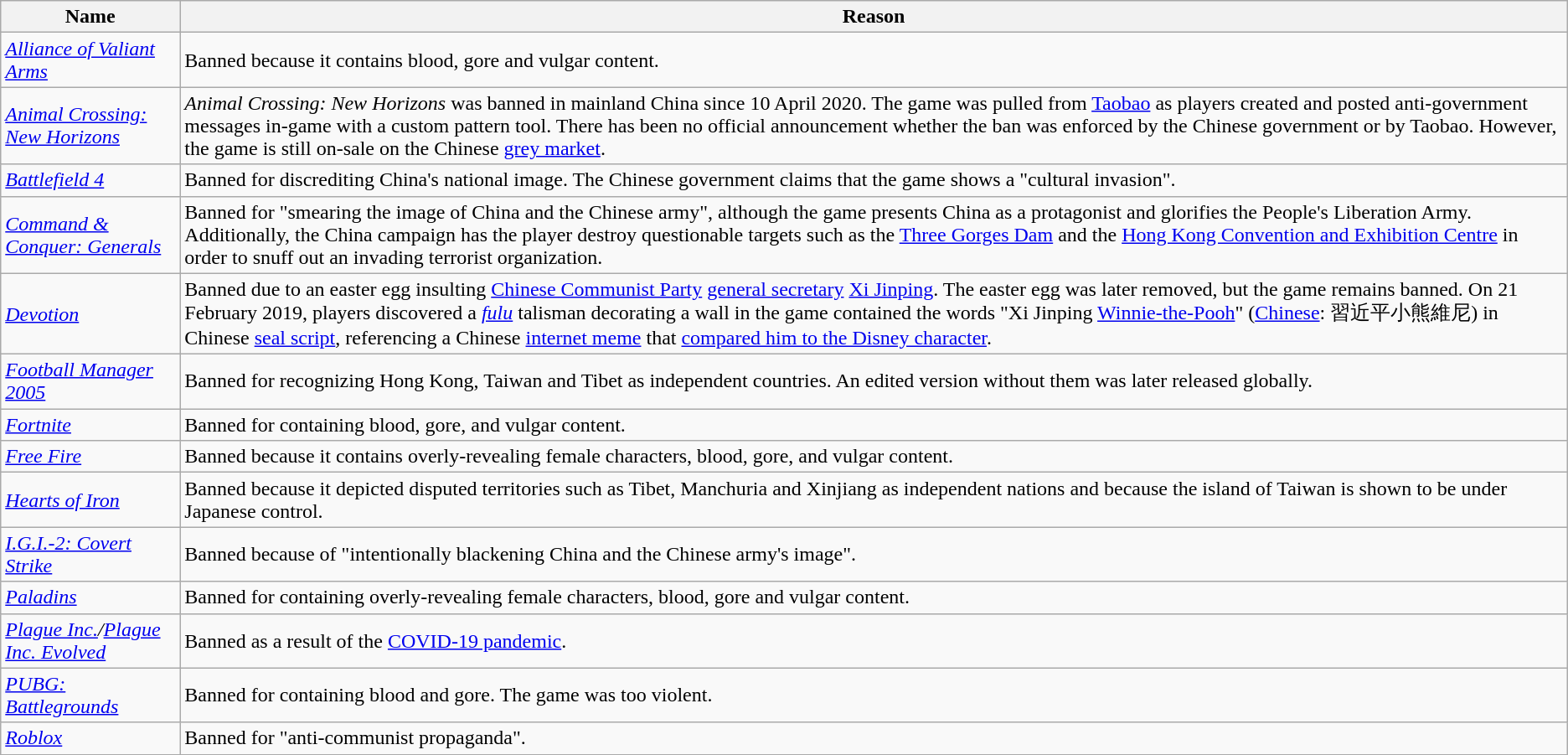<table class="wikitable">
<tr>
<th>Name</th>
<th>Reason</th>
</tr>
<tr>
<td><em><a href='#'>Alliance of Valiant Arms</a></em></td>
<td>Banned because it contains blood, gore and vulgar content.</td>
</tr>
<tr>
<td><em><a href='#'>Animal Crossing: New Horizons</a></em></td>
<td><em>Animal Crossing: New Horizons</em> was banned in mainland China since 10 April 2020. The game was pulled from <a href='#'>Taobao</a> as players created and posted anti-government messages in-game with a custom pattern tool. There has been no official announcement whether the ban was enforced by the Chinese government or by Taobao. However, the game is still on-sale on the Chinese <a href='#'>grey market</a>.</td>
</tr>
<tr>
<td><em><a href='#'>Battlefield 4</a></em></td>
<td>Banned for discrediting China's national image. The Chinese government claims that the game shows a "cultural invasion".</td>
</tr>
<tr>
<td><em><a href='#'>Command & Conquer: Generals</a></em></td>
<td>Banned for "smearing the image of China and the Chinese army", although the game presents China as a protagonist and glorifies the People's Liberation Army. Additionally, the China campaign has the player destroy questionable targets such as the <a href='#'>Three Gorges Dam</a> and the <a href='#'>Hong Kong Convention and Exhibition Centre</a> in order to snuff out an invading terrorist organization.</td>
</tr>
<tr>
<td><em><a href='#'>Devotion</a></em></td>
<td>Banned due to an easter egg insulting <a href='#'>Chinese Communist Party</a> <a href='#'>general secretary</a> <a href='#'>Xi Jinping</a>. The easter egg was later removed, but the game remains banned. On 21 February 2019, players discovered a <em><a href='#'>fulu</a></em> talisman decorating a wall in the game contained the words "Xi Jinping <a href='#'>Winnie-the-Pooh</a>" (<a href='#'>Chinese</a>: 習近平小熊維尼) in Chinese <a href='#'>seal script</a>, referencing a Chinese <a href='#'>internet meme</a> that <a href='#'>compared him to the Disney character</a>.</td>
</tr>
<tr>
<td><em><a href='#'>Football Manager 2005</a></em></td>
<td>Banned for recognizing Hong Kong, Taiwan and Tibet as independent countries. An edited version without them was later released globally.</td>
</tr>
<tr>
<td><em><a href='#'>Fortnite</a></em></td>
<td>Banned for containing blood, gore, and vulgar content.</td>
</tr>
<tr>
<td><em><a href='#'>Free Fire</a></em></td>
<td>Banned because it contains overly-revealing female characters, blood, gore, and vulgar content.</td>
</tr>
<tr>
<td><em><a href='#'>Hearts of Iron</a></em></td>
<td>Banned because it depicted disputed territories such as Tibet, Manchuria and Xinjiang as independent nations and because the island of Taiwan is shown to be under Japanese control.</td>
</tr>
<tr>
<td><em><a href='#'>I.G.I.-2: Covert Strike</a></em></td>
<td>Banned because of "intentionally blackening China and the Chinese army's image".</td>
</tr>
<tr>
<td><em><a href='#'>Paladins</a></em></td>
<td>Banned for containing overly-revealing female characters, blood, gore and vulgar content.</td>
</tr>
<tr>
<td><em><a href='#'>Plague Inc.</a>/<a href='#'>Plague Inc. Evolved</a></em></td>
<td>Banned as a result of the <a href='#'>COVID-19 pandemic</a>.</td>
</tr>
<tr>
<td><em><a href='#'>PUBG: Battlegrounds</a></em></td>
<td>Banned for containing blood and gore. The game was too violent.</td>
</tr>
<tr>
<td><em><a href='#'>Roblox</a></em></td>
<td>Banned for "anti-communist propaganda".</td>
</tr>
</table>
